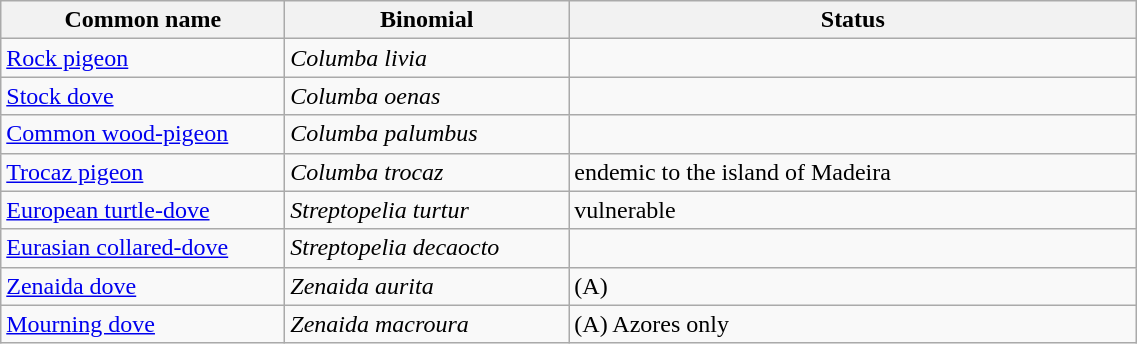<table width=60% class="wikitable">
<tr>
<th width=15%>Common name</th>
<th width=15%>Binomial</th>
<th width=30%>Status</th>
</tr>
<tr>
<td><a href='#'>Rock pigeon</a></td>
<td><em>Columba livia</em></td>
<td></td>
</tr>
<tr>
<td><a href='#'>Stock dove</a></td>
<td><em>Columba oenas</em></td>
<td></td>
</tr>
<tr>
<td><a href='#'>Common wood-pigeon</a></td>
<td><em>Columba palumbus</em></td>
<td></td>
</tr>
<tr>
<td><a href='#'>Trocaz pigeon</a></td>
<td><em>Columba trocaz</em></td>
<td>endemic to the island of Madeira</td>
</tr>
<tr>
<td><a href='#'>European turtle-dove</a></td>
<td><em>Streptopelia turtur</em></td>
<td>vulnerable</td>
</tr>
<tr>
<td><a href='#'>Eurasian collared-dove</a></td>
<td><em>Streptopelia decaocto</em></td>
<td></td>
</tr>
<tr>
<td><a href='#'>Zenaida dove</a></td>
<td><em>Zenaida aurita</em></td>
<td>(A)</td>
</tr>
<tr>
<td><a href='#'>Mourning dove</a></td>
<td><em>Zenaida macroura</em></td>
<td>(A) Azores only</td>
</tr>
</table>
